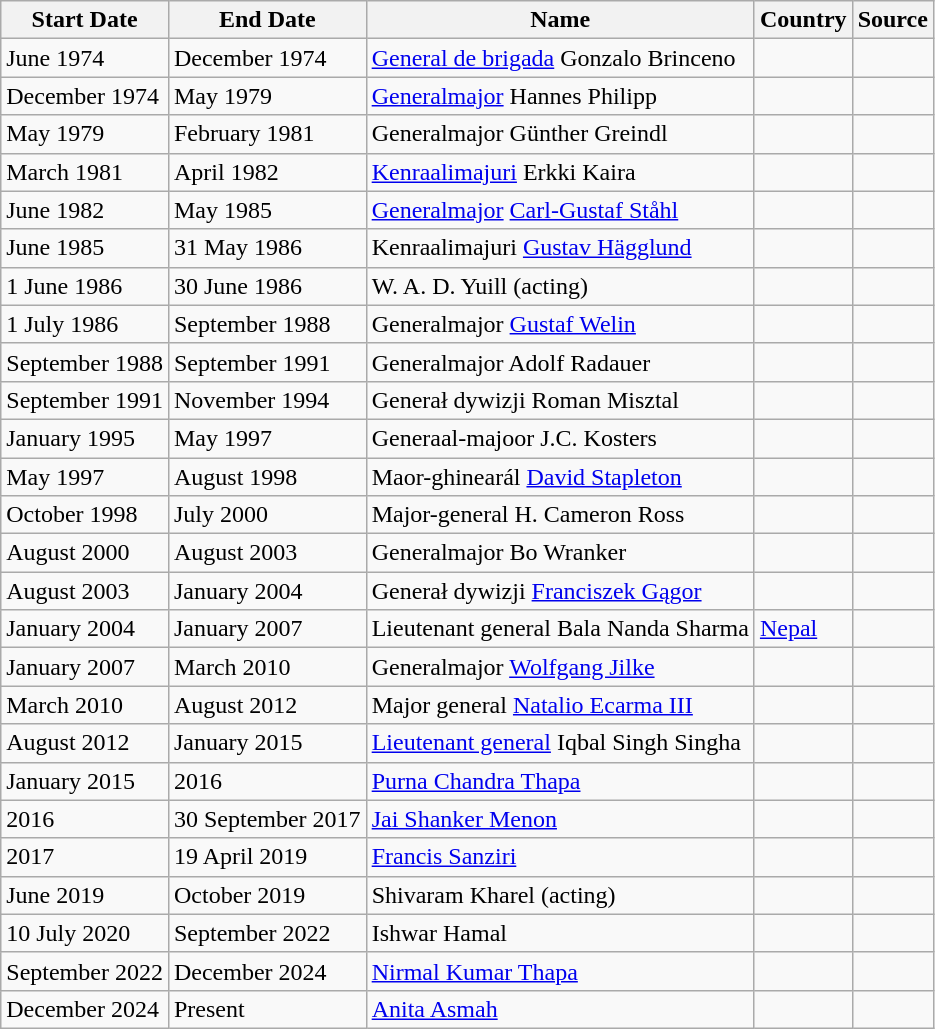<table class="wikitable">
<tr>
<th>Start Date</th>
<th>End Date</th>
<th>Name</th>
<th>Country</th>
<th>Source</th>
</tr>
<tr>
<td>June 1974</td>
<td>December 1974</td>
<td><a href='#'>General de brigada</a> Gonzalo Brinceno</td>
<td></td>
<td></td>
</tr>
<tr>
<td>December 1974</td>
<td>May 1979</td>
<td><a href='#'>Generalmajor</a> Hannes Philipp</td>
<td></td>
<td></td>
</tr>
<tr>
<td>May 1979</td>
<td>February 1981</td>
<td>Generalmajor Günther Greindl</td>
<td></td>
<td></td>
</tr>
<tr>
<td>March 1981</td>
<td>April 1982</td>
<td><a href='#'>Kenraalimajuri</a> Erkki Kaira</td>
<td></td>
<td></td>
</tr>
<tr>
<td>June 1982</td>
<td>May 1985</td>
<td><a href='#'>Generalmajor</a> <a href='#'>Carl-Gustaf Ståhl</a></td>
<td></td>
<td></td>
</tr>
<tr>
<td>June 1985</td>
<td>31 May 1986</td>
<td>Kenraalimajuri <a href='#'>Gustav Hägglund</a></td>
<td></td>
<td></td>
</tr>
<tr>
<td>1 June 1986</td>
<td>30 June 1986</td>
<td>W. A. D. Yuill (acting)</td>
<td></td>
<td></td>
</tr>
<tr>
<td>1 July 1986</td>
<td>September 1988</td>
<td>Generalmajor <a href='#'>Gustaf Welin</a></td>
<td></td>
<td></td>
</tr>
<tr>
<td>September 1988</td>
<td>September 1991</td>
<td>Generalmajor Adolf Radauer</td>
<td></td>
<td></td>
</tr>
<tr>
<td>September 1991</td>
<td>November 1994</td>
<td>Generał dywizji Roman Misztal</td>
<td></td>
<td></td>
</tr>
<tr>
<td>January 1995</td>
<td>May 1997</td>
<td>Generaal-majoor J.C. Kosters</td>
<td></td>
<td></td>
</tr>
<tr>
<td>May 1997</td>
<td>August 1998</td>
<td>Maor-ghinearál <a href='#'>David Stapleton</a></td>
<td></td>
<td></td>
</tr>
<tr>
<td>October 1998</td>
<td>July 2000</td>
<td>Major-general H. Cameron Ross</td>
<td></td>
<td></td>
</tr>
<tr>
<td>August 2000</td>
<td>August 2003</td>
<td>Generalmajor Bo Wranker</td>
<td></td>
<td></td>
</tr>
<tr>
<td>August 2003</td>
<td>January 2004</td>
<td>Generał dywizji <a href='#'>Franciszek Gągor</a></td>
<td></td>
<td></td>
</tr>
<tr>
<td>January 2004</td>
<td>January 2007</td>
<td>Lieutenant general Bala Nanda Sharma</td>
<td> <a href='#'>Nepal</a></td>
<td></td>
</tr>
<tr>
<td>January 2007</td>
<td>March 2010</td>
<td>Generalmajor <a href='#'>Wolfgang Jilke</a></td>
<td></td>
<td></td>
</tr>
<tr>
<td>March 2010</td>
<td>August 2012</td>
<td>Major general	<a href='#'>Natalio Ecarma III</a></td>
<td></td>
<td></td>
</tr>
<tr>
<td>August 2012</td>
<td>January 2015</td>
<td><a href='#'>Lieutenant general</a>  Iqbal Singh Singha</td>
<td></td>
<td></td>
</tr>
<tr>
<td>January 2015</td>
<td>2016</td>
<td><a href='#'>Purna Chandra Thapa</a></td>
<td></td>
<td></td>
</tr>
<tr>
<td>2016</td>
<td>30 September 2017</td>
<td><a href='#'>Jai Shanker Menon</a></td>
<td></td>
<td></td>
</tr>
<tr>
<td>2017</td>
<td>19 April 2019</td>
<td><a href='#'>Francis Sanziri</a></td>
<td></td>
<td></td>
</tr>
<tr>
<td>June 2019</td>
<td>October 2019</td>
<td>Shivaram Kharel (acting)</td>
<td></td>
<td></td>
</tr>
<tr>
<td>10 July 2020</td>
<td>September 2022</td>
<td>Ishwar Hamal</td>
<td></td>
<td></td>
</tr>
<tr>
<td>September 2022</td>
<td>December 2024</td>
<td><a href='#'>Nirmal Kumar Thapa</a></td>
<td></td>
<td></td>
</tr>
<tr>
<td>December 2024</td>
<td>Present</td>
<td><a href='#'>Anita Asmah</a></td>
<td></td>
<td></td>
</tr>
</table>
